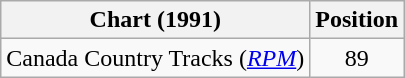<table class="wikitable sortable">
<tr>
<th scope="col">Chart (1991)</th>
<th scope="col">Position</th>
</tr>
<tr>
<td>Canada Country Tracks (<em><a href='#'>RPM</a></em>)</td>
<td align="center">89</td>
</tr>
</table>
